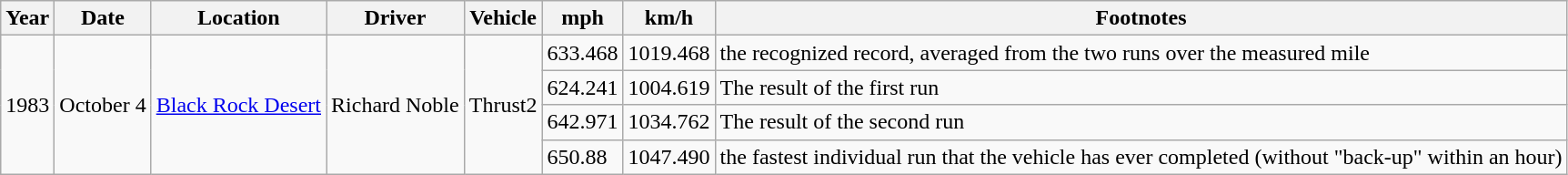<table class="wikitable">
<tr>
<th>Year</th>
<th>Date</th>
<th>Location</th>
<th>Driver</th>
<th>Vehicle</th>
<th>mph</th>
<th>km/h</th>
<th>Footnotes</th>
</tr>
<tr>
<td rowspan="4">1983</td>
<td rowspan="4">October 4</td>
<td rowspan="4"><a href='#'>Black Rock Desert</a></td>
<td rowspan="4">Richard Noble</td>
<td rowspan="4">Thrust2</td>
<td>633.468</td>
<td>1019.468</td>
<td>the recognized record, averaged from the two runs over the measured mile</td>
</tr>
<tr>
<td>624.241</td>
<td>1004.619</td>
<td>The result of the first run</td>
</tr>
<tr>
<td>642.971</td>
<td>1034.762</td>
<td>The result of the second run</td>
</tr>
<tr>
<td>650.88</td>
<td>1047.490</td>
<td>the fastest individual run that the vehicle has ever completed (without "back-up" within an hour)</td>
</tr>
</table>
